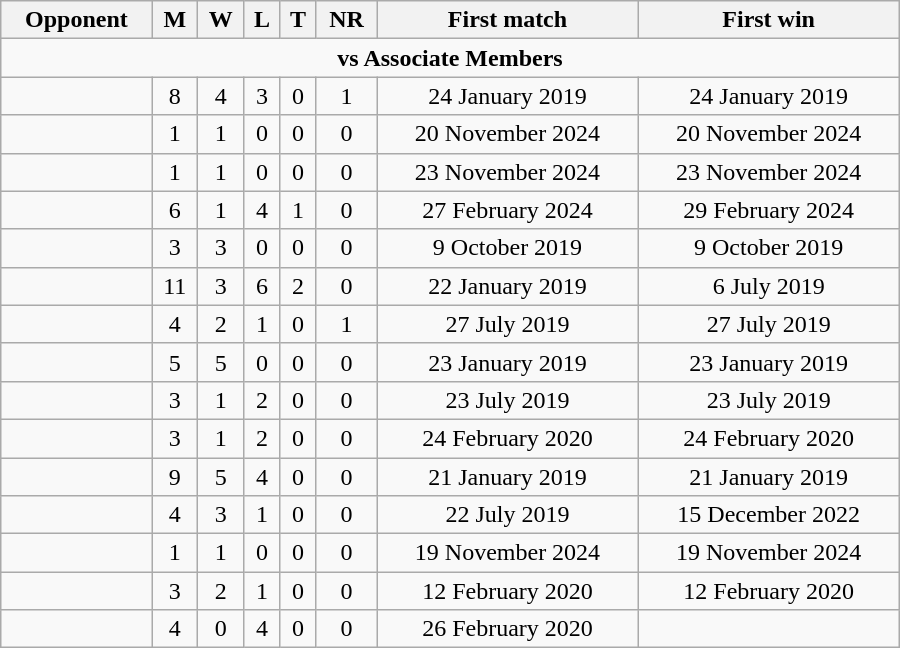<table class="wikitable" style="text-align: center; width: 600px;">
<tr>
<th>Opponent</th>
<th>M</th>
<th>W</th>
<th>L</th>
<th>T</th>
<th>NR</th>
<th>First match</th>
<th>First win</th>
</tr>
<tr>
<td colspan="8" style="text-align:center;"><strong>vs Associate Members</strong></td>
</tr>
<tr>
<td align=left></td>
<td>8</td>
<td>4</td>
<td>3</td>
<td>0</td>
<td>1</td>
<td>24 January 2019</td>
<td>24 January 2019</td>
</tr>
<tr>
<td align=left></td>
<td>1</td>
<td>1</td>
<td>0</td>
<td>0</td>
<td>0</td>
<td>20 November 2024</td>
<td>20 November 2024</td>
</tr>
<tr>
<td align=left></td>
<td>1</td>
<td>1</td>
<td>0</td>
<td>0</td>
<td>0</td>
<td>23 November 2024</td>
<td>23 November 2024</td>
</tr>
<tr>
<td align=left></td>
<td>6</td>
<td>1</td>
<td>4</td>
<td>1</td>
<td>0</td>
<td>27 February 2024</td>
<td>29 February 2024</td>
</tr>
<tr>
<td align=left></td>
<td>3</td>
<td>3</td>
<td>0</td>
<td>0</td>
<td>0</td>
<td>9 October 2019</td>
<td>9 October 2019</td>
</tr>
<tr>
<td align=left></td>
<td>11</td>
<td>3</td>
<td>6</td>
<td>2</td>
<td>0</td>
<td>22 January 2019</td>
<td>6 July 2019</td>
</tr>
<tr>
<td align=left></td>
<td>4</td>
<td>2</td>
<td>1</td>
<td>0</td>
<td>1</td>
<td>27 July 2019</td>
<td>27 July 2019</td>
</tr>
<tr>
<td align=left></td>
<td>5</td>
<td>5</td>
<td>0</td>
<td>0</td>
<td>0</td>
<td>23 January 2019</td>
<td>23 January 2019</td>
</tr>
<tr>
<td align=left></td>
<td>3</td>
<td>1</td>
<td>2</td>
<td>0</td>
<td>0</td>
<td>23 July 2019</td>
<td>23 July 2019</td>
</tr>
<tr>
<td align=left></td>
<td>3</td>
<td>1</td>
<td>2</td>
<td>0</td>
<td>0</td>
<td>24 February 2020</td>
<td>24 February 2020</td>
</tr>
<tr>
<td align=left></td>
<td>9</td>
<td>5</td>
<td>4</td>
<td>0</td>
<td>0</td>
<td>21 January 2019</td>
<td>21 January 2019</td>
</tr>
<tr>
<td align=left></td>
<td>4</td>
<td>3</td>
<td>1</td>
<td>0</td>
<td>0</td>
<td>22 July 2019</td>
<td>15 December 2022</td>
</tr>
<tr>
<td align=left></td>
<td>1</td>
<td>1</td>
<td>0</td>
<td>0</td>
<td>0</td>
<td>19 November 2024</td>
<td>19 November 2024</td>
</tr>
<tr>
<td align=left></td>
<td>3</td>
<td>2</td>
<td>1</td>
<td>0</td>
<td>0</td>
<td>12 February 2020</td>
<td>12 February 2020</td>
</tr>
<tr>
<td align=left></td>
<td>4</td>
<td>0</td>
<td>4</td>
<td>0</td>
<td>0</td>
<td>26 February 2020</td>
<td></td>
</tr>
</table>
